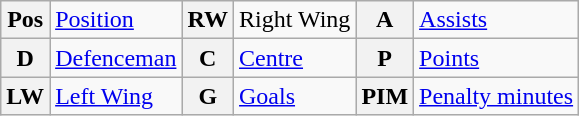<table class="wikitable">
<tr>
<th>Pos</th>
<td><a href='#'>Position</a></td>
<th>RW</th>
<td>Right Wing</td>
<th>A</th>
<td><a href='#'>Assists</a></td>
</tr>
<tr>
<th>D</th>
<td><a href='#'>Defenceman</a></td>
<th>C</th>
<td><a href='#'>Centre</a></td>
<th>P</th>
<td><a href='#'>Points</a></td>
</tr>
<tr>
<th>LW</th>
<td><a href='#'>Left Wing</a></td>
<th>G</th>
<td><a href='#'>Goals</a></td>
<th>PIM</th>
<td><a href='#'>Penalty minutes</a></td>
</tr>
</table>
